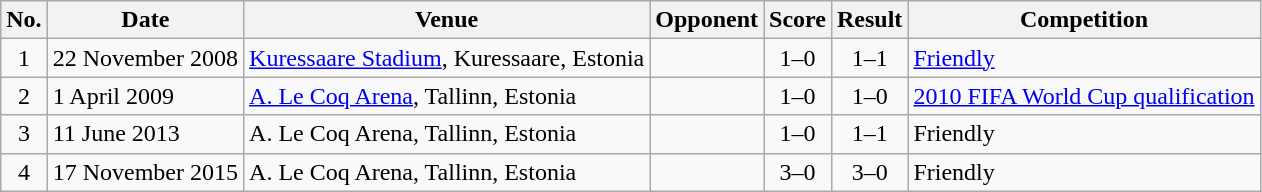<table class="wikitable sortable">
<tr>
<th scope="col">No.</th>
<th scope="col">Date</th>
<th scope="col">Venue</th>
<th scope="col">Opponent</th>
<th scope="col">Score</th>
<th scope="col">Result</th>
<th scope="col">Competition</th>
</tr>
<tr>
<td align="center">1</td>
<td>22 November 2008</td>
<td><a href='#'>Kuressaare Stadium</a>, Kuressaare, Estonia</td>
<td></td>
<td align="center">1–0</td>
<td align="center">1–1</td>
<td><a href='#'>Friendly</a></td>
</tr>
<tr>
<td align="center">2</td>
<td>1 April 2009</td>
<td><a href='#'>A. Le Coq Arena</a>, Tallinn, Estonia</td>
<td></td>
<td align="center">1–0</td>
<td align="center">1–0</td>
<td><a href='#'>2010 FIFA World Cup qualification</a></td>
</tr>
<tr>
<td align="center">3</td>
<td>11 June 2013</td>
<td>A. Le Coq Arena, Tallinn, Estonia</td>
<td></td>
<td align="center">1–0</td>
<td align="center">1–1</td>
<td>Friendly</td>
</tr>
<tr>
<td align="center">4</td>
<td>17 November 2015</td>
<td>A. Le Coq Arena, Tallinn, Estonia</td>
<td></td>
<td align="center">3–0</td>
<td align="center">3–0</td>
<td>Friendly</td>
</tr>
</table>
